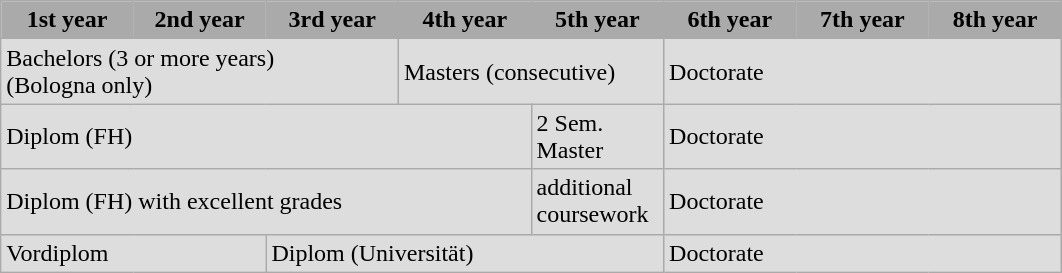<table class="wikitable">
<tr>
<th style="width: 81px; background: #aaa;">1st year</th>
<th style="width: 81px; background: #aaa;">2nd year</th>
<th style="width: 81px; background: #aaa;">3rd year</th>
<th style="width: 81px; background: #aaa;">4th year</th>
<th style="width: 81px; background: #aaa;">5th year</th>
<th style="width: 81px; background: #aaa;">6th year</th>
<th style="width: 81px; background: #aaa;">7th year</th>
<th style="width: 81px; background: #aaa;">8th year</th>
</tr>
<tr>
<td style="background: #ddd" colspan="3">Bachelors (3 or more years)<br>(Bologna only)</td>
<td style="background: #ddd" colspan="2">Masters (consecutive)</td>
<td style="background: #ddd" colspan="3">Doctorate</td>
</tr>
<tr>
<td style="background: #ddd" colspan="4">Diplom (FH)</td>
<td style="background:#ddd;">2 Sem. Master</td>
<td style="background: #ddd" colspan="3">Doctorate</td>
</tr>
<tr>
<td style="background: #ddd" colspan="4">Diplom (FH) with excellent grades</td>
<td style="background:#ddd;">additional coursework</td>
<td style="background: #ddd" colspan="3">Doctorate</td>
</tr>
<tr>
<td style="background: #ddd" colspan="2">Vordiplom</td>
<td style="background: #ddd" colspan="3">Diplom (Universität)</td>
<td style="background: #ddd" colspan="3">Doctorate</td>
</tr>
</table>
